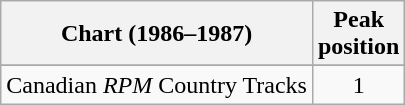<table class="wikitable sortable">
<tr>
<th align="left">Chart (1986–1987)</th>
<th align="center">Peak<br>position</th>
</tr>
<tr>
</tr>
<tr>
<td align="left">Canadian <em>RPM</em> Country Tracks</td>
<td align="center">1</td>
</tr>
</table>
